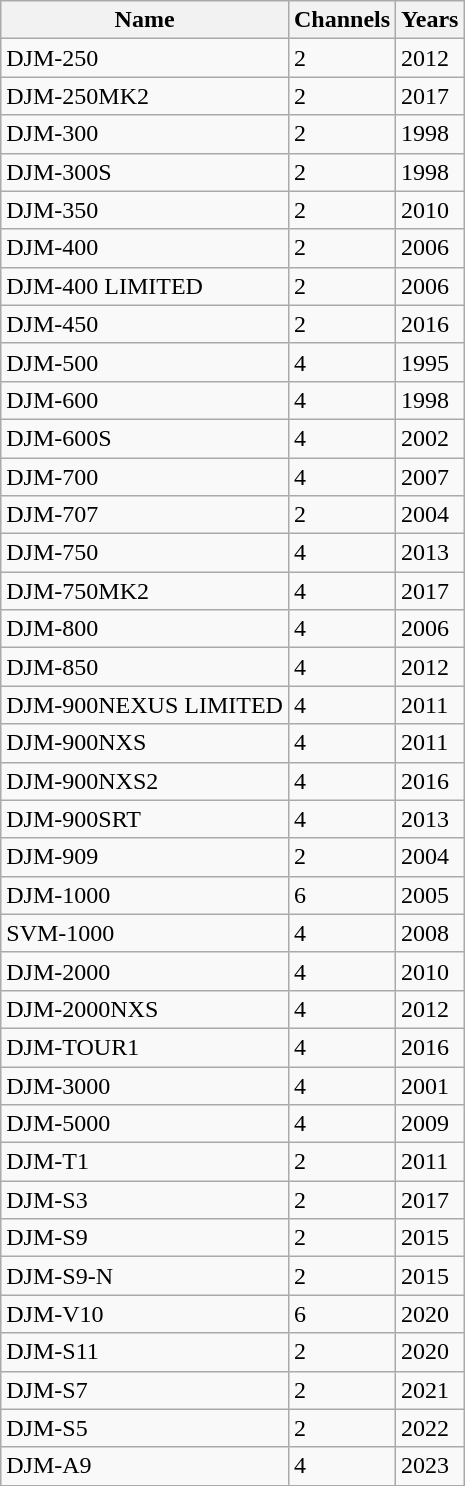<table class="wikitable sortable">
<tr>
<th>Name</th>
<th>Channels</th>
<th>Years</th>
</tr>
<tr>
<td>DJM-250</td>
<td>2</td>
<td>2012</td>
</tr>
<tr>
<td>DJM-250MK2</td>
<td>2</td>
<td>2017</td>
</tr>
<tr>
<td>DJM-300</td>
<td>2</td>
<td>1998</td>
</tr>
<tr>
<td>DJM-300S</td>
<td>2</td>
<td>1998</td>
</tr>
<tr>
<td>DJM-350</td>
<td>2</td>
<td>2010</td>
</tr>
<tr>
<td>DJM-400</td>
<td>2</td>
<td>2006</td>
</tr>
<tr>
<td>DJM-400 LIMITED</td>
<td>2</td>
<td>2006</td>
</tr>
<tr>
<td>DJM-450</td>
<td>2</td>
<td>2016</td>
</tr>
<tr>
<td>DJM-500</td>
<td>4</td>
<td>1995</td>
</tr>
<tr>
<td>DJM-600</td>
<td>4</td>
<td>1998</td>
</tr>
<tr>
<td>DJM-600S</td>
<td>4</td>
<td>2002</td>
</tr>
<tr>
<td>DJM-700</td>
<td>4</td>
<td>2007</td>
</tr>
<tr>
<td>DJM-707</td>
<td>2</td>
<td>2004</td>
</tr>
<tr>
<td>DJM-750</td>
<td>4</td>
<td>2013</td>
</tr>
<tr>
<td>DJM-750MK2</td>
<td>4</td>
<td>2017</td>
</tr>
<tr>
<td>DJM-800</td>
<td>4</td>
<td>2006</td>
</tr>
<tr>
<td>DJM-850</td>
<td>4</td>
<td>2012</td>
</tr>
<tr>
<td>DJM-900NEXUS LIMITED</td>
<td>4</td>
<td>2011</td>
</tr>
<tr>
<td>DJM-900NXS</td>
<td>4</td>
<td>2011</td>
</tr>
<tr>
<td>DJM-900NXS2</td>
<td>4</td>
<td>2016</td>
</tr>
<tr>
<td>DJM-900SRT</td>
<td>4</td>
<td>2013</td>
</tr>
<tr>
<td>DJM-909</td>
<td>2</td>
<td>2004</td>
</tr>
<tr>
<td>DJM-1000</td>
<td>6</td>
<td>2005</td>
</tr>
<tr>
<td>SVM-1000</td>
<td>4</td>
<td>2008</td>
</tr>
<tr>
<td>DJM-2000</td>
<td>4</td>
<td>2010</td>
</tr>
<tr>
<td>DJM-2000NXS</td>
<td>4</td>
<td>2012</td>
</tr>
<tr>
<td>DJM-TOUR1</td>
<td>4</td>
<td>2016</td>
</tr>
<tr>
<td>DJM-3000</td>
<td>4</td>
<td>2001</td>
</tr>
<tr>
<td>DJM-5000</td>
<td>4</td>
<td>2009</td>
</tr>
<tr>
<td>DJM-T1</td>
<td>2</td>
<td>2011</td>
</tr>
<tr>
<td>DJM-S3</td>
<td>2</td>
<td>2017</td>
</tr>
<tr>
<td>DJM-S9</td>
<td>2</td>
<td>2015</td>
</tr>
<tr>
<td>DJM-S9-N</td>
<td>2</td>
<td>2015</td>
</tr>
<tr>
<td>DJM-V10</td>
<td>6</td>
<td>2020</td>
</tr>
<tr>
<td>DJM-S11</td>
<td>2</td>
<td>2020</td>
</tr>
<tr>
<td>DJM-S7</td>
<td>2</td>
<td>2021</td>
</tr>
<tr>
<td>DJM-S5</td>
<td>2</td>
<td>2022</td>
</tr>
<tr>
<td>DJM-A9</td>
<td>4</td>
<td>2023</td>
</tr>
</table>
